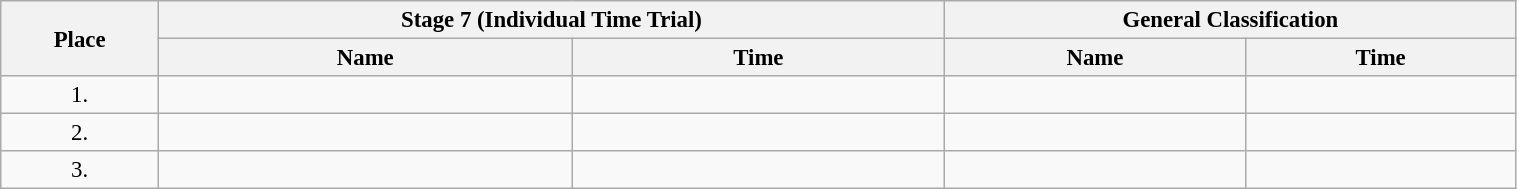<table class=wikitable style="font-size:95%" width="80%">
<tr>
<th rowspan="2">Place</th>
<th colspan="2">Stage 7 (Individual Time Trial)</th>
<th colspan="2">General Classification</th>
</tr>
<tr>
<th>Name</th>
<th>Time</th>
<th>Name</th>
<th>Time</th>
</tr>
<tr>
<td align="center">1.</td>
<td></td>
<td></td>
<td></td>
<td></td>
</tr>
<tr>
<td align="center">2.</td>
<td></td>
<td></td>
<td></td>
<td></td>
</tr>
<tr>
<td align="center">3.</td>
<td></td>
<td></td>
<td></td>
<td></td>
</tr>
</table>
